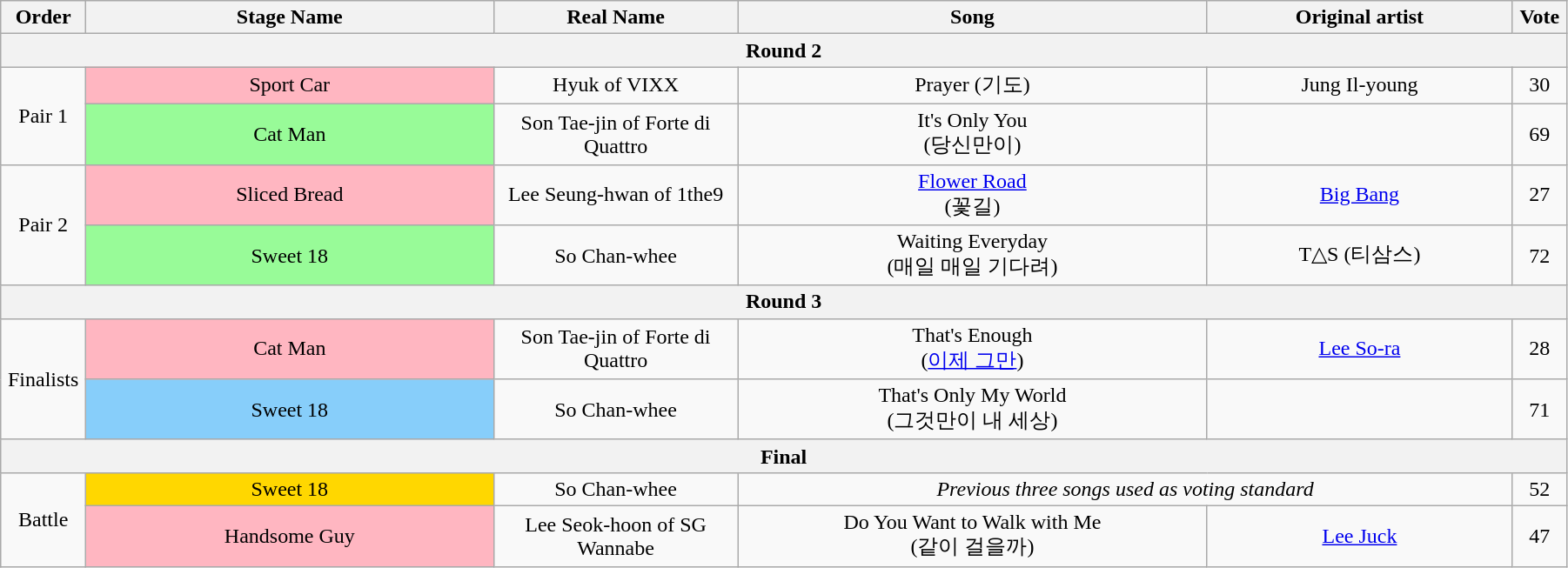<table class="wikitable" style="text-align:center; width:95%;">
<tr>
<th style="width:1%;">Order</th>
<th style="width:20%;">Stage Name</th>
<th style="width:12%;">Real Name</th>
<th style="width:23%;">Song</th>
<th style="width:15%;">Original artist</th>
<th style="width:1%;">Vote</th>
</tr>
<tr>
<th colspan=6>Round 2</th>
</tr>
<tr>
<td rowspan=2>Pair 1</td>
<td bgcolor="lightpink">Sport Car</td>
<td>Hyuk of VIXX</td>
<td>Prayer (기도)<br></td>
<td>Jung Il-young</td>
<td>30</td>
</tr>
<tr>
<td bgcolor="palegreen">Cat Man</td>
<td>Son Tae-jin of Forte di Quattro</td>
<td>It's Only You<br>(당신만이)</td>
<td></td>
<td>69</td>
</tr>
<tr>
<td rowspan=2>Pair 2</td>
<td bgcolor="lightpink">Sliced Bread</td>
<td>Lee Seung-hwan of 1the9</td>
<td><a href='#'>Flower Road</a><br>(꽃길)</td>
<td><a href='#'>Big Bang</a></td>
<td>27</td>
</tr>
<tr>
<td bgcolor="palegreen">Sweet 18</td>
<td>So Chan-whee</td>
<td>Waiting Everyday<br>(매일 매일 기다려)</td>
<td>T△S (티삼스)</td>
<td>72</td>
</tr>
<tr>
<th colspan=6>Round 3</th>
</tr>
<tr>
<td rowspan=2>Finalists</td>
<td bgcolor="lightpink">Cat Man</td>
<td>Son Tae-jin of Forte di Quattro</td>
<td>That's Enough<br>(<a href='#'>이제 그만</a>)</td>
<td><a href='#'>Lee So-ra</a></td>
<td>28</td>
</tr>
<tr>
<td bgcolor="lightskyblue">Sweet 18</td>
<td>So Chan-whee</td>
<td>That's Only My World<br>(그것만이 내 세상)</td>
<td></td>
<td>71</td>
</tr>
<tr>
<th colspan=6>Final</th>
</tr>
<tr>
<td rowspan=2>Battle</td>
<td bgcolor="gold">Sweet 18</td>
<td>So Chan-whee</td>
<td colspan=2><em>Previous three songs used as voting standard</em></td>
<td>52</td>
</tr>
<tr>
<td bgcolor="lightpink">Handsome Guy</td>
<td>Lee Seok-hoon of SG Wannabe</td>
<td>Do You Want to Walk with Me<br>(같이 걸을까)</td>
<td><a href='#'>Lee Juck</a></td>
<td>47</td>
</tr>
</table>
